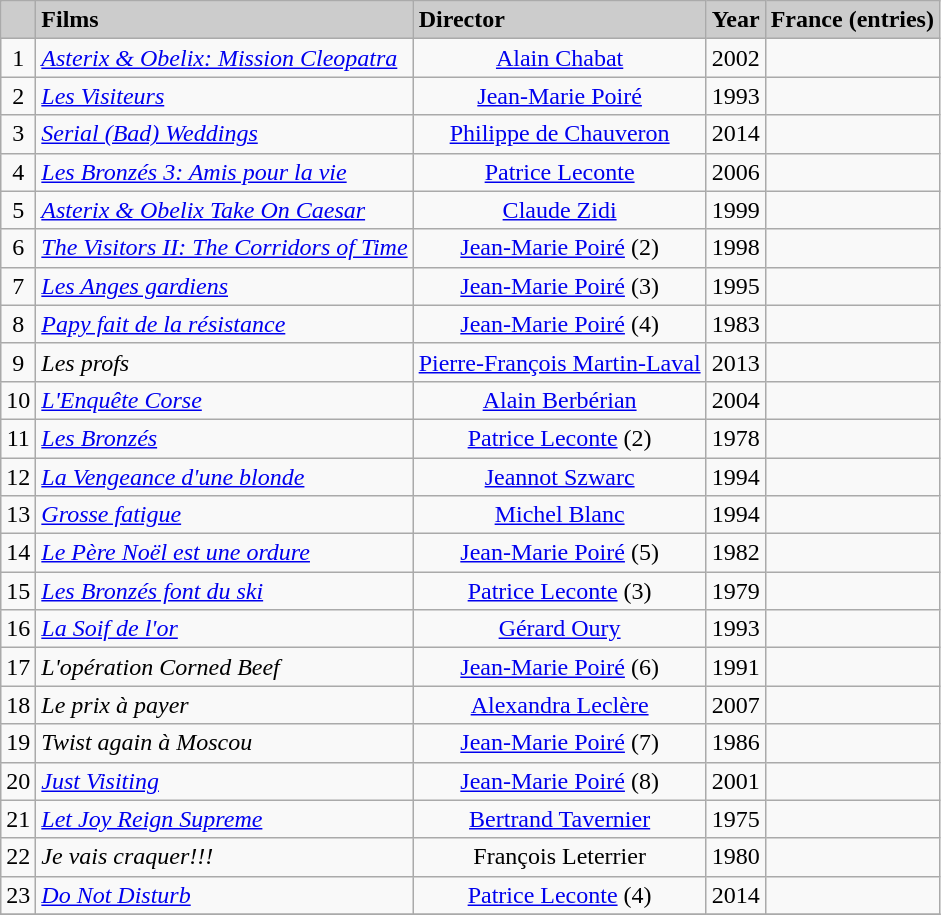<table class="sortable wikitable" style="font-size: 100%">
<tr style="background:#ccc;">
<td></td>
<td><strong>Films</strong></td>
<td><strong>Director</strong></td>
<td><strong>Year</strong></td>
<td><strong>France (entries)</strong></td>
</tr>
<tr>
<td style="text-align:center;">1</td>
<td><em><a href='#'>Asterix & Obelix: Mission Cleopatra</a></em></td>
<td style="text-align:center;"><a href='#'>Alain Chabat</a></td>
<td style="text-align:center;">2002</td>
<td style="text-align:center;"></td>
</tr>
<tr>
<td style="text-align:center;">2</td>
<td><em><a href='#'>Les Visiteurs</a></em></td>
<td style="text-align:center;"><a href='#'>Jean-Marie Poiré</a></td>
<td style="text-align:center;">1993</td>
<td style="text-align:center;"></td>
</tr>
<tr>
<td style="text-align:center;">3</td>
<td><em><a href='#'>Serial (Bad) Weddings</a></em></td>
<td style="text-align:center;"><a href='#'>Philippe de Chauveron</a></td>
<td style="text-align:center;">2014</td>
<td style="text-align:center;"></td>
</tr>
<tr>
<td style="text-align:center;">4</td>
<td><em><a href='#'>Les Bronzés 3: Amis pour la vie</a></em></td>
<td style="text-align:center;"><a href='#'>Patrice Leconte</a></td>
<td style="text-align:center;">2006</td>
<td style="text-align:center;"></td>
</tr>
<tr>
<td style="text-align:center;">5</td>
<td><em><a href='#'>Asterix & Obelix Take On Caesar</a></em></td>
<td style="text-align:center;"><a href='#'>Claude Zidi</a></td>
<td style="text-align:center;">1999</td>
<td style="text-align:center;"></td>
</tr>
<tr>
<td style="text-align:center;">6</td>
<td><em><a href='#'>The Visitors II: The Corridors of Time</a></em></td>
<td style="text-align:center;"><a href='#'>Jean-Marie Poiré</a> (2)</td>
<td style="text-align:center;">1998</td>
<td style="text-align:center;"></td>
</tr>
<tr>
<td style="text-align:center;">7</td>
<td><em><a href='#'>Les Anges gardiens</a></em></td>
<td style="text-align:center;"><a href='#'>Jean-Marie Poiré</a> (3)</td>
<td style="text-align:center;">1995</td>
<td style="text-align:center;"></td>
</tr>
<tr>
<td style="text-align:center;">8</td>
<td><em><a href='#'>Papy fait de la résistance</a></em></td>
<td style="text-align:center;"><a href='#'>Jean-Marie Poiré</a> (4)</td>
<td style="text-align:center;">1983</td>
<td style="text-align:center;"></td>
</tr>
<tr>
<td style="text-align:center;">9</td>
<td><em>Les profs</em></td>
<td style="text-align:center;"><a href='#'>Pierre-François Martin-Laval</a></td>
<td style="text-align:center;">2013</td>
<td style="text-align:center;"></td>
</tr>
<tr>
<td style="text-align:center;">10</td>
<td><em><a href='#'>L'Enquête Corse</a></em></td>
<td style="text-align:center;"><a href='#'>Alain Berbérian</a></td>
<td style="text-align:center;">2004</td>
<td style="text-align:center;"></td>
</tr>
<tr>
<td style="text-align:center;">11</td>
<td><em><a href='#'>Les Bronzés</a></em></td>
<td style="text-align:center;"><a href='#'>Patrice Leconte</a> (2)</td>
<td style="text-align:center;">1978</td>
<td style="text-align:center;"></td>
</tr>
<tr>
<td style="text-align:center;">12</td>
<td><em><a href='#'>La Vengeance d'une blonde</a></em></td>
<td style="text-align:center;"><a href='#'>Jeannot Szwarc</a></td>
<td style="text-align:center;">1994</td>
<td style="text-align:center;"></td>
</tr>
<tr>
<td style="text-align:center;">13</td>
<td><em><a href='#'>Grosse fatigue</a></em></td>
<td style="text-align:center;"><a href='#'>Michel Blanc</a></td>
<td style="text-align:center;">1994</td>
<td style="text-align:center;"></td>
</tr>
<tr>
<td style="text-align:center;">14</td>
<td><em><a href='#'>Le Père Noël est une ordure</a></em></td>
<td style="text-align:center;"><a href='#'>Jean-Marie Poiré</a> (5)</td>
<td style="text-align:center;">1982</td>
<td style="text-align:center;"></td>
</tr>
<tr>
<td style="text-align:center;">15</td>
<td><em><a href='#'>Les Bronzés font du ski</a></em></td>
<td style="text-align:center;"><a href='#'>Patrice Leconte</a> (3)</td>
<td style="text-align:center;">1979</td>
<td style="text-align:center;"></td>
</tr>
<tr>
<td style="text-align:center;">16</td>
<td><em><a href='#'>La Soif de l'or</a></em></td>
<td style="text-align:center;"><a href='#'>Gérard Oury</a></td>
<td style="text-align:center;">1993</td>
<td style="text-align:center;"></td>
</tr>
<tr>
<td style="text-align:center;">17</td>
<td><em>L'opération Corned Beef</em></td>
<td style="text-align:center;"><a href='#'>Jean-Marie Poiré</a> (6)</td>
<td style="text-align:center;">1991</td>
<td style="text-align:center;"></td>
</tr>
<tr>
<td style="text-align:center;">18</td>
<td><em>Le prix à payer</em></td>
<td style="text-align:center;"><a href='#'>Alexandra Leclère</a></td>
<td style="text-align:center;">2007</td>
<td style="text-align:center;"></td>
</tr>
<tr>
<td style="text-align:center;">19</td>
<td><em>Twist again à Moscou</em></td>
<td style="text-align:center;"><a href='#'>Jean-Marie Poiré</a> (7)</td>
<td style="text-align:center;">1986</td>
<td style="text-align:center;"></td>
</tr>
<tr>
<td style="text-align:center;">20</td>
<td><em><a href='#'>Just Visiting</a></em></td>
<td style="text-align:center;"><a href='#'>Jean-Marie Poiré</a> (8)</td>
<td style="text-align:center;">2001</td>
<td style="text-align:center;"></td>
</tr>
<tr>
<td style="text-align:center;">21</td>
<td><em><a href='#'>Let Joy Reign Supreme</a></em></td>
<td style="text-align:center;"><a href='#'>Bertrand Tavernier</a></td>
<td style="text-align:center;">1975</td>
<td style="text-align:center;"></td>
</tr>
<tr>
<td style="text-align:center;">22</td>
<td><em>Je vais craquer!!!</em></td>
<td style="text-align:center;">François Leterrier</td>
<td style="text-align:center;">1980</td>
<td style="text-align:center;"></td>
</tr>
<tr>
<td style="text-align:center;">23</td>
<td><em><a href='#'>Do Not Disturb</a></em></td>
<td style="text-align:center;"><a href='#'>Patrice Leconte</a> (4)</td>
<td style="text-align:center;">2014</td>
<td style="text-align:center;"></td>
</tr>
<tr>
</tr>
</table>
